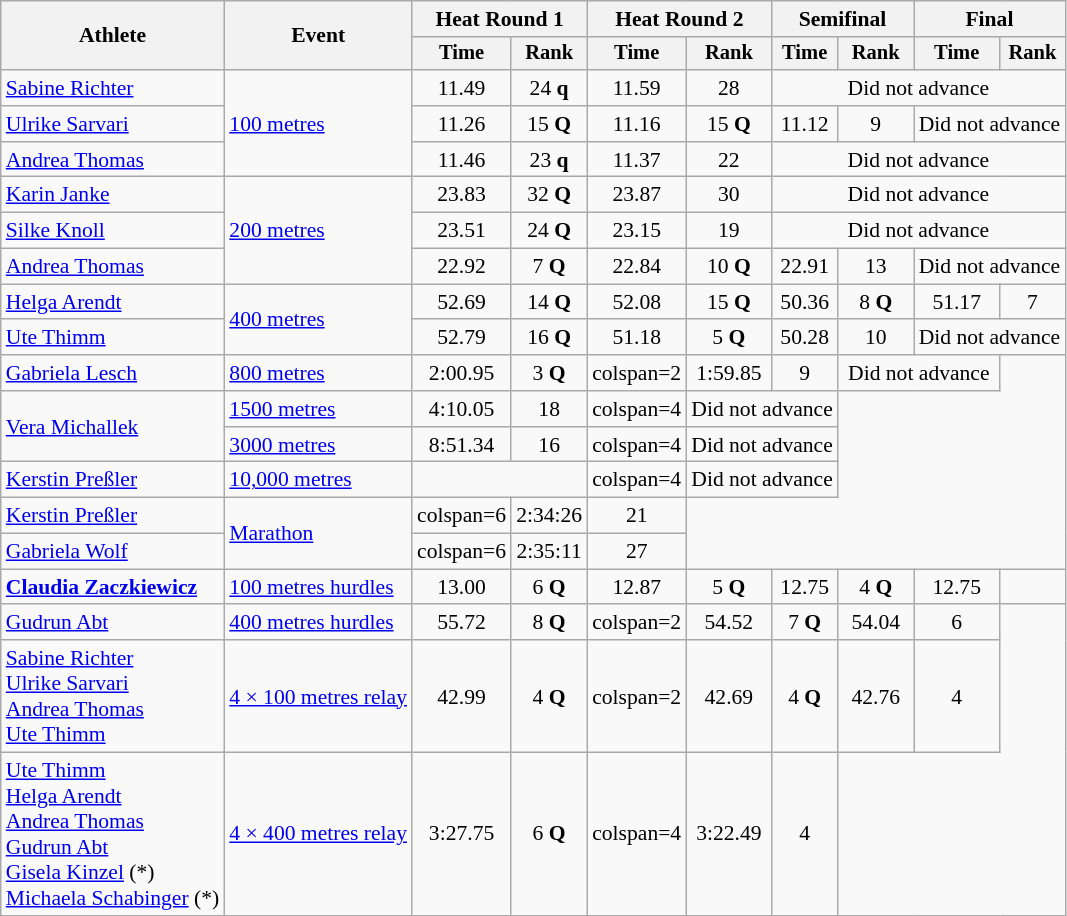<table class=wikitable style="font-size:90%; text-align:center">
<tr>
<th rowspan=2>Athlete</th>
<th rowspan=2>Event</th>
<th colspan=2>Heat Round 1</th>
<th colspan=2>Heat Round 2</th>
<th colspan=2>Semifinal</th>
<th colspan=2>Final</th>
</tr>
<tr style=font-size:95%>
<th>Time</th>
<th>Rank</th>
<th>Time</th>
<th>Rank</th>
<th>Time</th>
<th>Rank</th>
<th>Time</th>
<th>Rank</th>
</tr>
<tr align=center>
<td align=left><a href='#'>Sabine Richter</a></td>
<td align=left rowspan=3><a href='#'>100 metres</a></td>
<td>11.49</td>
<td>24 <strong>q</strong></td>
<td>11.59</td>
<td>28</td>
<td colspan=4>Did not advance</td>
</tr>
<tr align=center>
<td align=left><a href='#'>Ulrike Sarvari</a></td>
<td>11.26</td>
<td>15 <strong>Q</strong></td>
<td>11.16</td>
<td>15 <strong>Q</strong></td>
<td>11.12</td>
<td>9</td>
<td colspan=2>Did not advance</td>
</tr>
<tr align=center>
<td align=left><a href='#'>Andrea Thomas</a></td>
<td>11.46</td>
<td>23 <strong>q</strong></td>
<td>11.37</td>
<td>22</td>
<td colspan=4>Did not advance</td>
</tr>
<tr align=center>
<td align=left><a href='#'>Karin Janke</a></td>
<td align=left rowspan=3><a href='#'>200 metres</a></td>
<td>23.83</td>
<td>32 <strong>Q</strong></td>
<td>23.87</td>
<td>30</td>
<td colspan=4>Did not advance</td>
</tr>
<tr align=center>
<td align=left><a href='#'>Silke Knoll</a></td>
<td>23.51</td>
<td>24 <strong>Q</strong></td>
<td>23.15</td>
<td>19</td>
<td colspan=4>Did not advance</td>
</tr>
<tr align=center>
<td align=left><a href='#'>Andrea Thomas</a></td>
<td>22.92</td>
<td>7 <strong>Q</strong></td>
<td>22.84</td>
<td>10 <strong>Q</strong></td>
<td>22.91</td>
<td>13</td>
<td colspan=2>Did not advance</td>
</tr>
<tr align=center>
<td align=left><a href='#'>Helga Arendt</a></td>
<td align=left rowspan=2><a href='#'>400 metres</a></td>
<td>52.69</td>
<td>14 <strong>Q</strong></td>
<td>52.08</td>
<td>15 <strong>Q</strong></td>
<td>50.36</td>
<td>8 <strong>Q</strong></td>
<td>51.17</td>
<td>7</td>
</tr>
<tr align=center>
<td align=left><a href='#'>Ute Thimm</a></td>
<td>52.79</td>
<td>16 <strong>Q</strong></td>
<td>51.18</td>
<td>5 <strong>Q</strong></td>
<td>50.28</td>
<td>10</td>
<td colspan=2>Did not advance</td>
</tr>
<tr align=center>
<td align=left><a href='#'>Gabriela Lesch</a></td>
<td align=left><a href='#'>800 metres</a></td>
<td>2:00.95</td>
<td>3 <strong>Q</strong></td>
<td>colspan=2</td>
<td>1:59.85</td>
<td>9</td>
<td colspan=2>Did not advance</td>
</tr>
<tr align=center>
<td align=left rowspan=2><a href='#'>Vera Michallek</a></td>
<td align=left><a href='#'>1500 metres</a></td>
<td>4:10.05</td>
<td>18</td>
<td>colspan=4</td>
<td colspan=2>Did not advance</td>
</tr>
<tr align=center>
<td align=left><a href='#'>3000 metres</a></td>
<td>8:51.34</td>
<td>16</td>
<td>colspan=4</td>
<td colspan=2>Did not advance</td>
</tr>
<tr align=center>
<td align=left><a href='#'>Kerstin Preßler</a></td>
<td align=left><a href='#'>10,000 metres</a></td>
<td colspan=2></td>
<td>colspan=4</td>
<td colspan=2>Did not advance</td>
</tr>
<tr align=center>
<td align=left><a href='#'>Kerstin Preßler</a></td>
<td align=left rowspan=2><a href='#'>Marathon</a></td>
<td>colspan=6</td>
<td>2:34:26</td>
<td>21</td>
</tr>
<tr align=center>
<td align=left><a href='#'>Gabriela Wolf</a></td>
<td>colspan=6</td>
<td>2:35:11</td>
<td>27</td>
</tr>
<tr align=center>
<td align=left><strong><a href='#'>Claudia Zaczkiewicz</a></strong></td>
<td align=left><a href='#'>100 metres hurdles</a></td>
<td>13.00</td>
<td>6 <strong>Q</strong></td>
<td>12.87</td>
<td>5 <strong>Q</strong></td>
<td>12.75</td>
<td>4 <strong>Q</strong></td>
<td>12.75</td>
<td></td>
</tr>
<tr align=center>
<td align=left><a href='#'>Gudrun Abt</a></td>
<td align=left><a href='#'>400 metres hurdles</a></td>
<td>55.72</td>
<td>8 <strong>Q</strong></td>
<td>colspan=2</td>
<td>54.52</td>
<td>7 <strong>Q</strong></td>
<td>54.04</td>
<td>6</td>
</tr>
<tr align=center>
<td align=left><a href='#'>Sabine Richter</a><br><a href='#'>Ulrike Sarvari</a><br><a href='#'>Andrea Thomas</a><br><a href='#'>Ute Thimm</a></td>
<td align=left><a href='#'>4 × 100 metres relay</a></td>
<td>42.99</td>
<td>4 <strong>Q</strong></td>
<td>colspan=2</td>
<td>42.69</td>
<td>4 <strong>Q</strong></td>
<td>42.76</td>
<td>4</td>
</tr>
<tr align=center>
<td align=left><a href='#'>Ute Thimm</a><br><a href='#'>Helga Arendt</a><br><a href='#'>Andrea Thomas</a><br><a href='#'>Gudrun Abt</a><br><a href='#'>Gisela Kinzel</a> (*)<br><a href='#'>Michaela Schabinger</a> (*)</td>
<td align=left><a href='#'>4 × 400 metres relay</a></td>
<td>3:27.75</td>
<td>6 <strong>Q</strong></td>
<td>colspan=4</td>
<td>3:22.49</td>
<td>4</td>
</tr>
</table>
